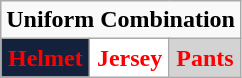<table class="wikitable"  style="display: inline-table;">
<tr>
<td align="center" Colspan="3"><strong>Uniform Combination</strong></td>
</tr>
<tr align="center">
<td style="background:#14213D; color:red"><strong>Helmet</strong></td>
<td style="background:white; color:red"><strong>Jersey</strong></td>
<td style="background:lightgray; color:red"><strong>Pants</strong></td>
</tr>
</table>
